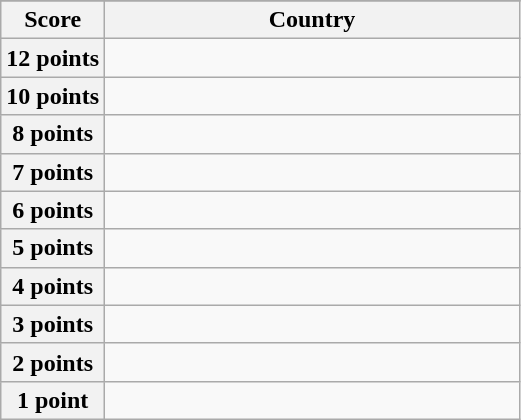<table class="wikitable">
<tr>
</tr>
<tr>
<th scope="col" width="20%">Score</th>
<th scope="col">Country</th>
</tr>
<tr>
<th scope="row">12 points</th>
<td></td>
</tr>
<tr>
<th scope="row">10 points</th>
<td></td>
</tr>
<tr>
<th scope="row">8 points</th>
<td></td>
</tr>
<tr>
<th scope="row">7 points</th>
<td></td>
</tr>
<tr>
<th scope="row">6 points</th>
<td></td>
</tr>
<tr>
<th scope="row">5 points</th>
<td></td>
</tr>
<tr>
<th scope="row">4 points</th>
<td></td>
</tr>
<tr>
<th scope="row">3 points</th>
<td></td>
</tr>
<tr>
<th scope="row">2 points</th>
<td></td>
</tr>
<tr>
<th scope="row">1 point</th>
<td></td>
</tr>
</table>
